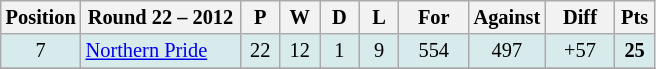<table class="wikitable" style="text-align:center; font-size:85%;">
<tr>
<th width=40 abbr="Position">Position</th>
<th width=100>Round 22 – 2012</th>
<th width=20 abbr="Played">P</th>
<th width=20 abbr="Won">W</th>
<th width=20 abbr="Drawn">D</th>
<th width=20 abbr="Lost">L</th>
<th width=40 abbr="Points for">For</th>
<th width=40 abbr="Points against">Against</th>
<th width=40 abbr="Points difference">Diff</th>
<th width=20 abbr="Points">Pts</th>
</tr>
<tr style="background: #d7ebed;">
<td>7</td>
<td style="text-align:left;"> <a href='#'>Northern Pride</a></td>
<td>22</td>
<td>12</td>
<td>1</td>
<td>9</td>
<td>554</td>
<td>497</td>
<td>+57</td>
<td><strong>25</strong></td>
</tr>
<tr>
</tr>
</table>
